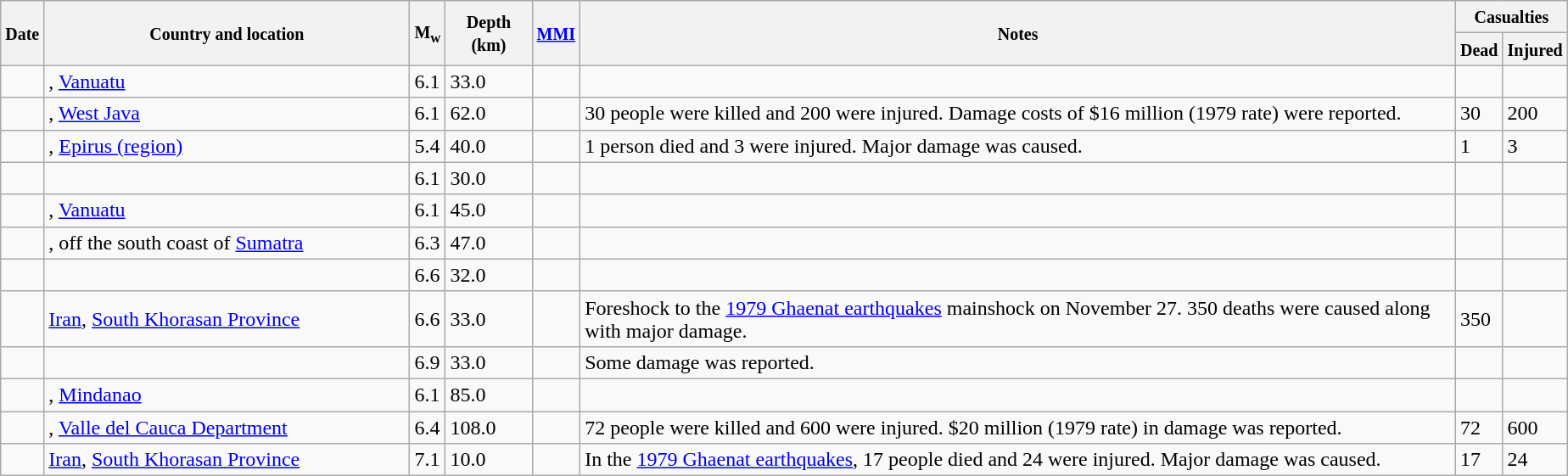<table class="wikitable sortable" style="border:1px black; margin-left:1em;">
<tr>
<th rowspan="2"><small>Date</small></th>
<th rowspan="2" style="width: 280px"><small>Country and location</small></th>
<th rowspan="2"><small>M<sub>w</sub></small></th>
<th rowspan="2"><small>Depth (km)</small></th>
<th rowspan="2"><small><a href='#'>MMI</a></small></th>
<th rowspan="2" class="unsortable"><small>Notes</small></th>
<th colspan="2"><small>Casualties</small></th>
</tr>
<tr>
<th><small>Dead</small></th>
<th><small>Injured</small></th>
</tr>
<tr>
<td></td>
<td>, <a href='#'>Vanuatu</a></td>
<td>6.1</td>
<td>33.0</td>
<td></td>
<td></td>
<td></td>
<td></td>
</tr>
<tr>
<td></td>
<td>, <a href='#'>West Java</a></td>
<td>6.1</td>
<td>62.0</td>
<td></td>
<td>30 people were killed and 200 were injured. Damage costs of $16 million (1979 rate) were reported.</td>
<td>30</td>
<td>200</td>
</tr>
<tr>
<td></td>
<td>, <a href='#'>Epirus (region)</a></td>
<td>5.4</td>
<td>40.0</td>
<td></td>
<td>1 person died and 3 were injured. Major damage was caused.</td>
<td>1</td>
<td>3</td>
</tr>
<tr>
<td></td>
<td></td>
<td>6.1</td>
<td>30.0</td>
<td></td>
<td></td>
<td></td>
<td></td>
</tr>
<tr>
<td></td>
<td>, <a href='#'>Vanuatu</a></td>
<td>6.1</td>
<td>45.0</td>
<td></td>
<td></td>
<td></td>
<td></td>
</tr>
<tr>
<td></td>
<td>, off the south coast of <a href='#'>Sumatra</a></td>
<td>6.3</td>
<td>47.0</td>
<td></td>
<td></td>
<td></td>
<td></td>
</tr>
<tr>
<td></td>
<td></td>
<td>6.6</td>
<td>32.0</td>
<td></td>
<td></td>
<td></td>
<td></td>
</tr>
<tr>
<td></td>
<td> <a href='#'>Iran</a>, <a href='#'>South Khorasan Province</a></td>
<td>6.6</td>
<td>33.0</td>
<td></td>
<td>Foreshock to the <a href='#'>1979 Ghaenat earthquakes</a> mainshock on November 27. 350 deaths were caused along with major damage.</td>
<td>350</td>
<td></td>
</tr>
<tr>
<td></td>
<td></td>
<td>6.9</td>
<td>33.0</td>
<td></td>
<td>Some damage was reported.</td>
<td></td>
<td></td>
</tr>
<tr>
<td></td>
<td>, <a href='#'>Mindanao</a></td>
<td>6.1</td>
<td>85.0</td>
<td></td>
<td></td>
<td></td>
<td></td>
</tr>
<tr>
<td></td>
<td>, <a href='#'>Valle del Cauca Department</a></td>
<td>6.4</td>
<td>108.0</td>
<td></td>
<td>72 people were killed and 600 were injured. $20 million (1979 rate) in damage was reported.</td>
<td>72</td>
<td>600</td>
</tr>
<tr>
<td></td>
<td> <a href='#'>Iran</a>, <a href='#'>South Khorasan Province</a></td>
<td>7.1</td>
<td>10.0</td>
<td></td>
<td>In the <a href='#'>1979 Ghaenat earthquakes</a>, 17 people died and 24 were injured. Major damage was caused.</td>
<td>17</td>
<td>24</td>
</tr>
</table>
